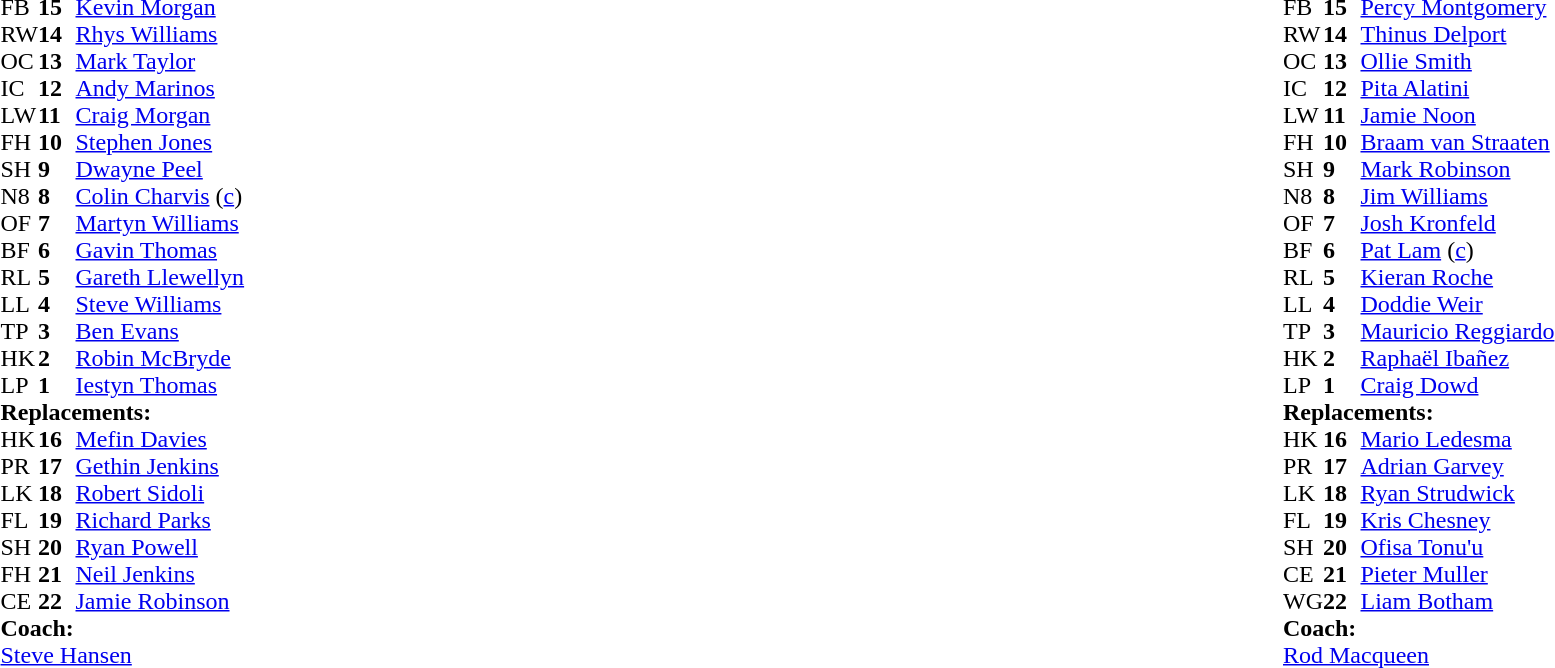<table style="width:100%">
<tr>
<td style="vertical-align:top;width:50%"><br><table cellspacing="0" cellpadding="0">
<tr>
<th width="25"></th>
<th width="25"></th>
</tr>
<tr>
<td>FB</td>
<td><strong>15</strong></td>
<td><a href='#'>Kevin Morgan</a></td>
</tr>
<tr>
<td>RW</td>
<td><strong>14</strong></td>
<td><a href='#'>Rhys Williams</a></td>
</tr>
<tr>
<td>OC</td>
<td><strong>13</strong></td>
<td><a href='#'>Mark Taylor</a></td>
</tr>
<tr>
<td>IC</td>
<td><strong>12</strong></td>
<td><a href='#'>Andy Marinos</a></td>
</tr>
<tr>
<td>LW</td>
<td><strong>11</strong></td>
<td><a href='#'>Craig Morgan</a></td>
</tr>
<tr>
<td>FH</td>
<td><strong>10</strong></td>
<td><a href='#'>Stephen Jones</a></td>
</tr>
<tr>
<td>SH</td>
<td><strong>9</strong></td>
<td><a href='#'>Dwayne Peel</a></td>
</tr>
<tr>
<td>N8</td>
<td><strong>8</strong></td>
<td><a href='#'>Colin Charvis</a> (<a href='#'>c</a>)</td>
</tr>
<tr>
<td>OF</td>
<td><strong>7</strong></td>
<td><a href='#'>Martyn Williams</a></td>
</tr>
<tr>
<td>BF</td>
<td><strong>6</strong></td>
<td><a href='#'>Gavin Thomas</a></td>
</tr>
<tr>
<td>RL</td>
<td><strong>5</strong></td>
<td><a href='#'>Gareth Llewellyn</a></td>
</tr>
<tr>
<td>LL</td>
<td><strong>4</strong></td>
<td><a href='#'>Steve Williams</a></td>
</tr>
<tr>
<td>TP</td>
<td><strong>3</strong></td>
<td><a href='#'>Ben Evans</a></td>
</tr>
<tr>
<td>HK</td>
<td><strong>2</strong></td>
<td><a href='#'>Robin McBryde</a></td>
</tr>
<tr>
<td>LP</td>
<td><strong>1</strong></td>
<td><a href='#'>Iestyn Thomas</a></td>
</tr>
<tr>
<td colspan="3"><strong>Replacements:</strong></td>
</tr>
<tr>
<td>HK</td>
<td><strong>16</strong></td>
<td><a href='#'>Mefin Davies</a></td>
</tr>
<tr>
<td>PR</td>
<td><strong>17</strong></td>
<td><a href='#'>Gethin Jenkins</a></td>
</tr>
<tr>
<td>LK</td>
<td><strong>18</strong></td>
<td><a href='#'>Robert Sidoli</a></td>
</tr>
<tr>
<td>FL</td>
<td><strong>19</strong></td>
<td><a href='#'>Richard Parks</a></td>
</tr>
<tr>
<td>SH</td>
<td><strong>20</strong></td>
<td><a href='#'>Ryan Powell</a></td>
</tr>
<tr>
<td>FH</td>
<td><strong>21</strong></td>
<td><a href='#'>Neil Jenkins</a></td>
</tr>
<tr>
<td>CE</td>
<td><strong>22</strong></td>
<td><a href='#'>Jamie Robinson</a></td>
</tr>
<tr>
<td colspan="3"><strong>Coach:</strong></td>
</tr>
<tr>
<td colspan="3"> <a href='#'>Steve Hansen</a></td>
</tr>
</table>
</td>
<td style="vertical-align:top"></td>
<td style="vertical-align:top;width:50%"><br><table cellspacing="0" cellpadding="0" style="margin:auto">
<tr>
<th width="25"></th>
<th width="25"></th>
</tr>
<tr>
<td>FB</td>
<td><strong>15</strong></td>
<td> <a href='#'>Percy Montgomery</a></td>
</tr>
<tr>
<td>RW</td>
<td><strong>14</strong></td>
<td> <a href='#'>Thinus Delport</a></td>
</tr>
<tr>
<td>OC</td>
<td><strong>13</strong></td>
<td> <a href='#'>Ollie Smith</a></td>
</tr>
<tr>
<td>IC</td>
<td><strong>12</strong></td>
<td> <a href='#'>Pita Alatini</a></td>
</tr>
<tr>
<td>LW</td>
<td><strong>11</strong></td>
<td> <a href='#'>Jamie Noon</a></td>
</tr>
<tr>
<td>FH</td>
<td><strong>10</strong></td>
<td> <a href='#'>Braam van Straaten</a></td>
</tr>
<tr>
<td>SH</td>
<td><strong>9</strong></td>
<td> <a href='#'>Mark Robinson</a></td>
</tr>
<tr>
<td>N8</td>
<td><strong>8</strong></td>
<td> <a href='#'>Jim Williams</a></td>
</tr>
<tr>
<td>OF</td>
<td><strong>7</strong></td>
<td> <a href='#'>Josh Kronfeld</a></td>
</tr>
<tr>
<td>BF</td>
<td><strong>6</strong></td>
<td> <a href='#'>Pat Lam</a> (<a href='#'>c</a>)</td>
</tr>
<tr>
<td>RL</td>
<td><strong>5</strong></td>
<td> <a href='#'>Kieran Roche</a></td>
</tr>
<tr>
<td>LL</td>
<td><strong>4</strong></td>
<td> <a href='#'>Doddie Weir</a></td>
</tr>
<tr>
<td>TP</td>
<td><strong>3</strong></td>
<td> <a href='#'>Mauricio Reggiardo</a></td>
</tr>
<tr>
<td>HK</td>
<td><strong>2</strong></td>
<td> <a href='#'>Raphaël Ibañez</a></td>
</tr>
<tr>
<td>LP</td>
<td><strong>1</strong></td>
<td> <a href='#'>Craig Dowd</a></td>
</tr>
<tr>
<td colspan="3"><strong>Replacements:</strong></td>
</tr>
<tr>
<td>HK</td>
<td><strong>16</strong></td>
<td> <a href='#'>Mario Ledesma</a></td>
</tr>
<tr>
<td>PR</td>
<td><strong>17</strong></td>
<td> <a href='#'>Adrian Garvey</a></td>
</tr>
<tr>
<td>LK</td>
<td><strong>18</strong></td>
<td> <a href='#'>Ryan Strudwick</a></td>
</tr>
<tr>
<td>FL</td>
<td><strong>19</strong></td>
<td> <a href='#'>Kris Chesney</a></td>
</tr>
<tr>
<td>SH</td>
<td><strong>20</strong></td>
<td> <a href='#'>Ofisa Tonu'u</a></td>
</tr>
<tr>
<td>CE</td>
<td><strong>21</strong></td>
<td> <a href='#'>Pieter Muller</a></td>
</tr>
<tr>
<td>WG</td>
<td><strong>22</strong></td>
<td> <a href='#'>Liam Botham</a></td>
</tr>
<tr>
<td colspan="3"><strong>Coach:</strong></td>
</tr>
<tr>
<td colspan="3"> <a href='#'>Rod Macqueen</a></td>
</tr>
</table>
</td>
</tr>
</table>
